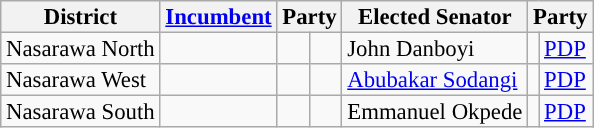<table class="sortable wikitable" style="font-size:95%;line-height:14px;">
<tr>
<th class="unsortable">District</th>
<th class="unsortable"><a href='#'>Incumbent</a></th>
<th colspan="2">Party</th>
<th class="unsortable">Elected Senator</th>
<th colspan="2">Party</th>
</tr>
<tr>
<td>Nasarawa North</td>
<td></td>
<td></td>
<td></td>
<td>John Danboyi</td>
<td style="background:"></td>
<td><a href='#'>PDP</a></td>
</tr>
<tr>
<td>Nasarawa West</td>
<td></td>
<td></td>
<td></td>
<td><a href='#'>Abubakar Sodangi</a></td>
<td style="background:"></td>
<td><a href='#'>PDP</a></td>
</tr>
<tr>
<td>Nasarawa South</td>
<td></td>
<td></td>
<td></td>
<td>Emmanuel Okpede</td>
<td style="background:"></td>
<td><a href='#'>PDP</a></td>
</tr>
</table>
